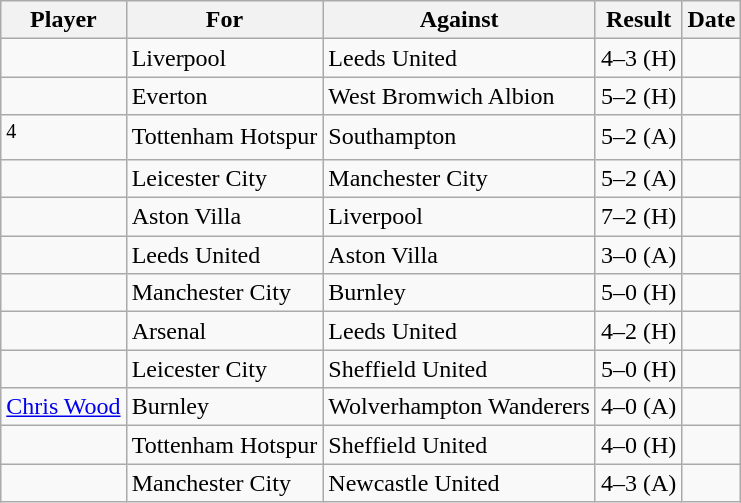<table class="wikitable">
<tr>
<th>Player</th>
<th>For</th>
<th>Against</th>
<th>Result</th>
<th>Date</th>
</tr>
<tr>
<td> </td>
<td>Liverpool</td>
<td>Leeds United</td>
<td>4–3 (H)</td>
<td></td>
</tr>
<tr>
<td> </td>
<td>Everton</td>
<td>West Bromwich Albion</td>
<td>5–2 (H)</td>
<td></td>
</tr>
<tr>
<td> <sup>4</sup></td>
<td>Tottenham Hotspur</td>
<td>Southampton</td>
<td>5–2 (A)</td>
<td></td>
</tr>
<tr>
<td> </td>
<td>Leicester City</td>
<td>Manchester City</td>
<td>5–2 (A)</td>
<td></td>
</tr>
<tr>
<td> </td>
<td>Aston Villa</td>
<td>Liverpool</td>
<td>7–2 (H)</td>
<td></td>
</tr>
<tr>
<td> </td>
<td>Leeds United</td>
<td>Aston Villa</td>
<td>3–0 (A)</td>
<td></td>
</tr>
<tr>
<td> </td>
<td>Manchester City</td>
<td>Burnley</td>
<td>5–0 (H)</td>
<td></td>
</tr>
<tr>
<td> </td>
<td>Arsenal</td>
<td>Leeds United</td>
<td>4–2 (H)</td>
<td></td>
</tr>
<tr>
<td> </td>
<td>Leicester City</td>
<td>Sheffield United</td>
<td>5–0 (H)</td>
<td></td>
</tr>
<tr>
<td> <a href='#'>Chris Wood</a></td>
<td>Burnley</td>
<td>Wolverhampton Wanderers</td>
<td>4–0 (A)</td>
<td></td>
</tr>
<tr>
<td> </td>
<td>Tottenham Hotspur</td>
<td>Sheffield United</td>
<td>4–0 (H)</td>
<td></td>
</tr>
<tr>
<td> </td>
<td>Manchester City</td>
<td>Newcastle United</td>
<td>4–3 (A)</td>
<td></td>
</tr>
</table>
